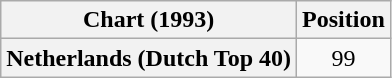<table class="wikitable plainrowheaders">
<tr>
<th>Chart (1993)</th>
<th>Position</th>
</tr>
<tr>
<th scope="row">Netherlands (Dutch Top 40)</th>
<td style="text-align:center;">99</td>
</tr>
</table>
